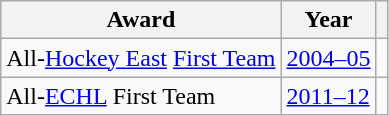<table class="wikitable">
<tr>
<th>Award</th>
<th>Year</th>
<th></th>
</tr>
<tr>
<td>All-<a href='#'>Hockey East</a> <a href='#'>First Team</a></td>
<td><a href='#'>2004–05</a></td>
<td></td>
</tr>
<tr>
<td>All-<a href='#'>ECHL</a> First Team</td>
<td><a href='#'>2011–12</a></td>
<td></td>
</tr>
</table>
